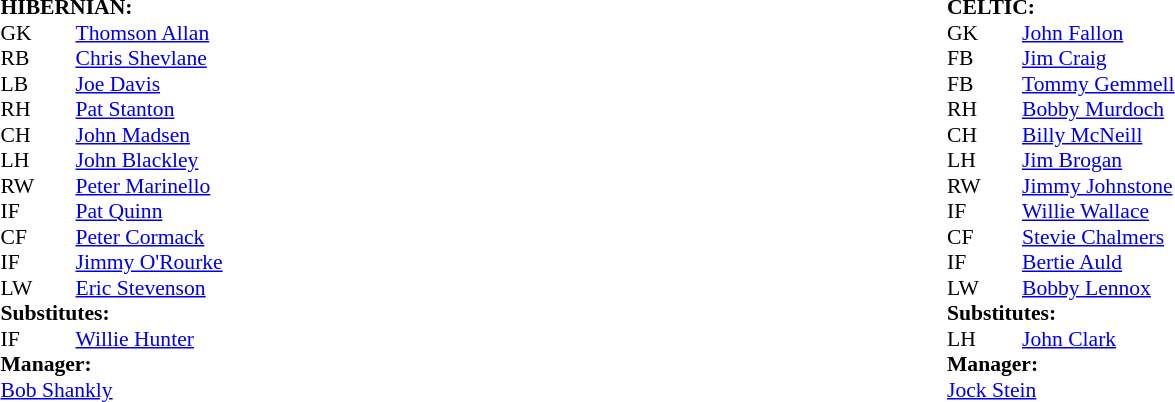<table width="100%">
<tr>
<td valign="top" width="50%"><br><table style="font-size: 90%" cellspacing="0" cellpadding="0">
<tr>
<td colspan="4"><strong>HIBERNIAN:</strong></td>
</tr>
<tr>
<th width="25"></th>
<th width="25"></th>
</tr>
<tr>
<td>GK</td>
<td></td>
<td><a href='#'>Thomson Allan</a></td>
</tr>
<tr>
<td>RB</td>
<td></td>
<td><a href='#'>Chris Shevlane</a></td>
</tr>
<tr>
<td>LB</td>
<td></td>
<td><a href='#'>Joe Davis</a></td>
</tr>
<tr>
<td>RH</td>
<td></td>
<td><a href='#'>Pat Stanton</a></td>
</tr>
<tr>
<td>CH</td>
<td></td>
<td><a href='#'>John Madsen</a></td>
</tr>
<tr>
<td>LH</td>
<td></td>
<td><a href='#'>John Blackley</a></td>
</tr>
<tr>
<td>RW</td>
<td></td>
<td><a href='#'>Peter Marinello</a></td>
</tr>
<tr>
<td>IF</td>
<td></td>
<td><a href='#'>Pat Quinn</a></td>
</tr>
<tr>
<td>CF</td>
<td></td>
<td><a href='#'>Peter Cormack</a></td>
</tr>
<tr>
<td>IF</td>
<td></td>
<td><a href='#'>Jimmy O'Rourke</a></td>
</tr>
<tr>
<td>LW</td>
<td></td>
<td><a href='#'>Eric Stevenson</a></td>
</tr>
<tr>
<td colspan=4><strong>Substitutes:</strong></td>
</tr>
<tr>
<td>IF</td>
<td></td>
<td><a href='#'>Willie Hunter</a></td>
</tr>
<tr>
<td colspan=4><strong>Manager:</strong></td>
</tr>
<tr>
<td colspan="4"><a href='#'>Bob Shankly</a></td>
</tr>
</table>
</td>
<td valign="top" width="50%"><br><table style="font-size: 90%" cellspacing="0" cellpadding="0">
<tr>
<td colspan="4"><strong>CELTIC:</strong></td>
</tr>
<tr>
<th width="25"></th>
<th width="25"></th>
</tr>
<tr>
<td>GK</td>
<td></td>
<td><a href='#'>John Fallon</a></td>
</tr>
<tr>
<td>FB</td>
<td></td>
<td><a href='#'>Jim Craig</a></td>
</tr>
<tr>
<td>FB</td>
<td></td>
<td><a href='#'>Tommy Gemmell</a></td>
<td></td>
</tr>
<tr>
<td>RH</td>
<td></td>
<td><a href='#'>Bobby Murdoch</a></td>
</tr>
<tr>
<td>CH</td>
<td></td>
<td><a href='#'>Billy McNeill</a></td>
</tr>
<tr>
<td>LH</td>
<td></td>
<td><a href='#'>Jim Brogan</a></td>
</tr>
<tr>
<td>RW</td>
<td></td>
<td><a href='#'>Jimmy Johnstone</a></td>
</tr>
<tr>
<td>IF</td>
<td></td>
<td><a href='#'>Willie Wallace</a></td>
</tr>
<tr>
<td>CF</td>
<td></td>
<td><a href='#'>Stevie Chalmers</a></td>
</tr>
<tr>
<td>IF</td>
<td></td>
<td><a href='#'>Bertie Auld</a></td>
</tr>
<tr>
<td>LW</td>
<td></td>
<td><a href='#'>Bobby Lennox</a></td>
</tr>
<tr>
<td colspan=4><strong>Substitutes:</strong></td>
</tr>
<tr>
<td>LH</td>
<td></td>
<td><a href='#'>John Clark</a></td>
<td></td>
</tr>
<tr>
<td colspan=4><strong>Manager:</strong></td>
</tr>
<tr>
<td colspan="4"><a href='#'>Jock Stein</a></td>
</tr>
</table>
</td>
</tr>
</table>
